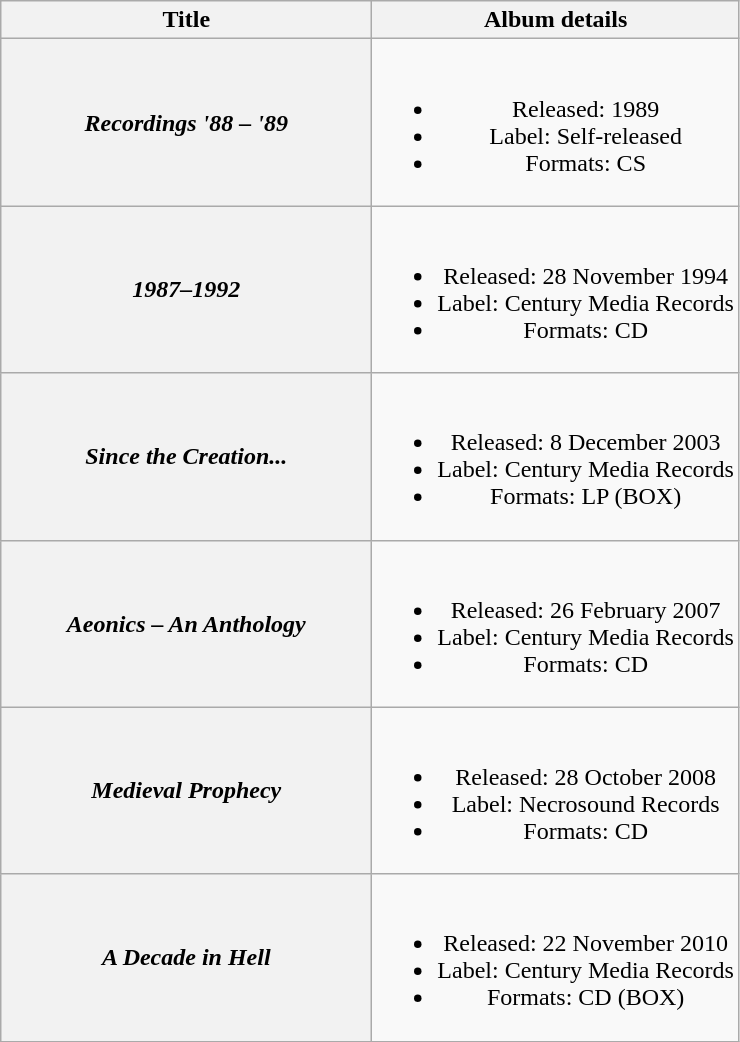<table class="wikitable plainrowheaders" style="text-align:center;">
<tr>
<th scope="col" style="width:15em;">Title</th>
<th scope="col">Album details</th>
</tr>
<tr>
<th scope="row"><em>Recordings '88 – '89</em></th>
<td><br><ul><li>Released: 1989</li><li>Label: Self-released</li><li>Formats: CS</li></ul></td>
</tr>
<tr>
<th scope="row"><em>1987–1992</em></th>
<td><br><ul><li>Released: 28 November 1994</li><li>Label: Century Media Records</li><li>Formats: CD</li></ul></td>
</tr>
<tr>
<th scope="row"><em>Since the Creation...</em></th>
<td><br><ul><li>Released: 8 December 2003</li><li>Label: Century Media Records</li><li>Formats: LP (BOX)</li></ul></td>
</tr>
<tr>
<th scope="row"><em>Aeonics – An Anthology</em></th>
<td><br><ul><li>Released: 26 February 2007</li><li>Label: Century Media Records</li><li>Formats: CD</li></ul></td>
</tr>
<tr>
<th scope="row"><em>Medieval Prophecy</em></th>
<td><br><ul><li>Released: 28 October 2008</li><li>Label: Necrosound Records</li><li>Formats: CD</li></ul></td>
</tr>
<tr>
<th scope="row"><em>A Decade in Hell</em></th>
<td><br><ul><li>Released: 22 November 2010</li><li>Label: Century Media Records</li><li>Formats: CD (BOX)</li></ul></td>
</tr>
</table>
